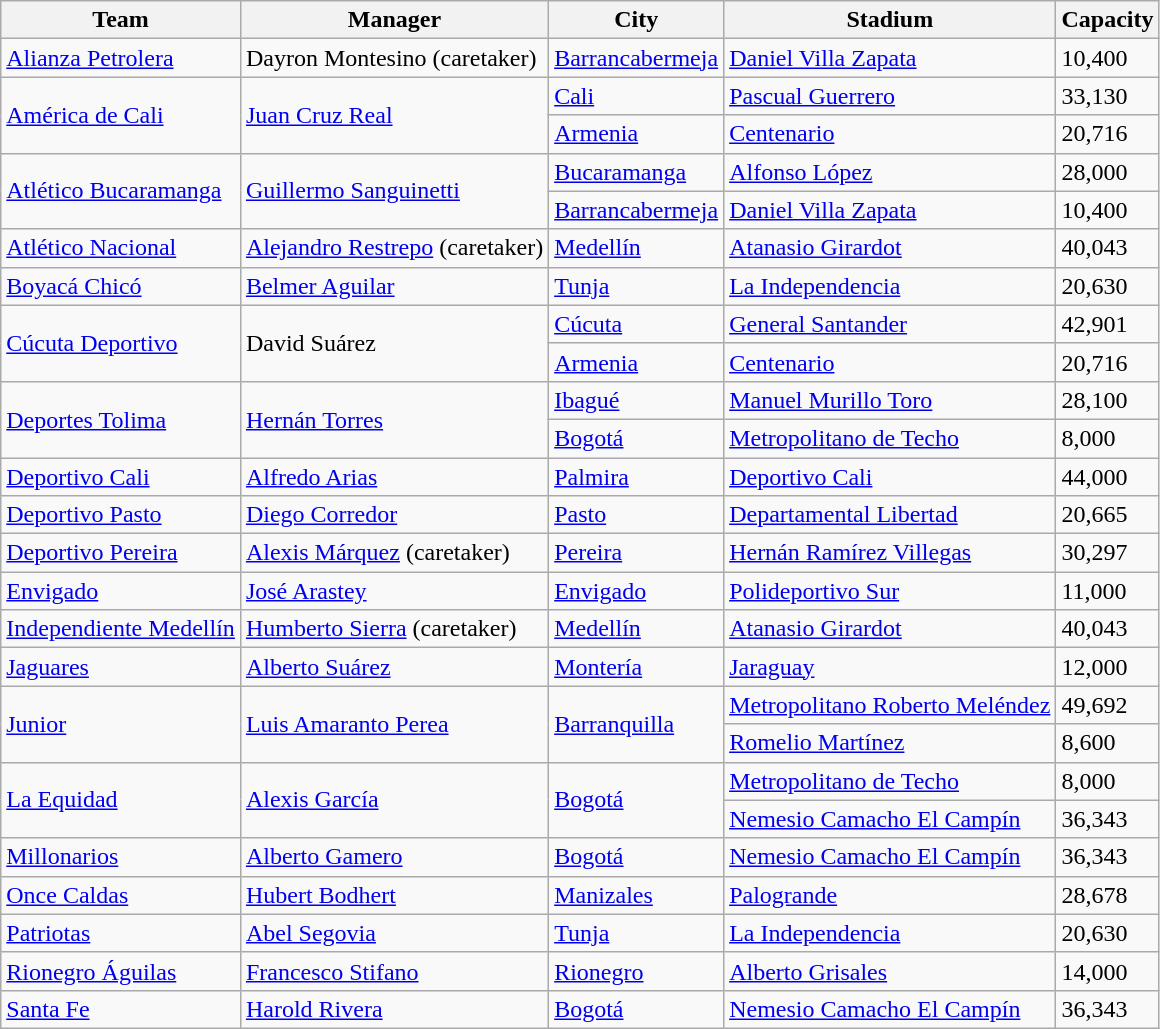<table class="wikitable sortable">
<tr>
<th>Team</th>
<th>Manager</th>
<th>City</th>
<th>Stadium</th>
<th>Capacity</th>
</tr>
<tr>
<td><a href='#'>Alianza Petrolera</a></td>
<td> Dayron Montesino (caretaker)</td>
<td><a href='#'>Barrancabermeja</a></td>
<td><a href='#'>Daniel Villa Zapata</a></td>
<td>10,400</td>
</tr>
<tr>
<td rowspan=2><a href='#'>América de Cali</a></td>
<td rowspan=2> <a href='#'>Juan Cruz Real</a></td>
<td><a href='#'>Cali</a></td>
<td><a href='#'>Pascual Guerrero</a></td>
<td>33,130</td>
</tr>
<tr>
<td><a href='#'>Armenia</a></td>
<td><a href='#'>Centenario</a></td>
<td>20,716</td>
</tr>
<tr>
<td rowspan=2><a href='#'>Atlético Bucaramanga</a></td>
<td rowspan=2> <a href='#'>Guillermo Sanguinetti</a></td>
<td><a href='#'>Bucaramanga</a></td>
<td><a href='#'>Alfonso López</a></td>
<td>28,000</td>
</tr>
<tr>
<td><a href='#'>Barrancabermeja</a></td>
<td><a href='#'>Daniel Villa Zapata</a></td>
<td>10,400</td>
</tr>
<tr>
<td><a href='#'>Atlético Nacional</a></td>
<td> <a href='#'>Alejandro Restrepo</a> (caretaker)</td>
<td><a href='#'>Medellín</a></td>
<td><a href='#'>Atanasio Girardot</a></td>
<td>40,043</td>
</tr>
<tr>
<td><a href='#'>Boyacá Chicó</a></td>
<td> <a href='#'>Belmer Aguilar</a></td>
<td><a href='#'>Tunja</a></td>
<td><a href='#'>La Independencia</a></td>
<td>20,630</td>
</tr>
<tr>
<td rowspan=2><a href='#'>Cúcuta Deportivo</a></td>
<td rowspan=2> David Suárez</td>
<td><a href='#'>Cúcuta</a></td>
<td><a href='#'>General Santander</a></td>
<td>42,901</td>
</tr>
<tr>
<td><a href='#'>Armenia</a></td>
<td><a href='#'>Centenario</a></td>
<td>20,716</td>
</tr>
<tr>
<td rowspan=2><a href='#'>Deportes Tolima</a></td>
<td rowspan=2> <a href='#'>Hernán Torres</a></td>
<td><a href='#'>Ibagué</a></td>
<td><a href='#'>Manuel Murillo Toro</a></td>
<td>28,100</td>
</tr>
<tr>
<td><a href='#'>Bogotá</a></td>
<td><a href='#'>Metropolitano de Techo</a></td>
<td>8,000</td>
</tr>
<tr>
<td><a href='#'>Deportivo Cali</a></td>
<td> <a href='#'>Alfredo Arias</a></td>
<td><a href='#'>Palmira</a></td>
<td><a href='#'>Deportivo Cali</a></td>
<td>44,000</td>
</tr>
<tr>
<td><a href='#'>Deportivo Pasto</a></td>
<td> <a href='#'>Diego Corredor</a></td>
<td><a href='#'>Pasto</a></td>
<td><a href='#'>Departamental Libertad</a></td>
<td>20,665</td>
</tr>
<tr>
<td><a href='#'>Deportivo Pereira</a></td>
<td> <a href='#'>Alexis Márquez</a> (caretaker)</td>
<td><a href='#'>Pereira</a></td>
<td><a href='#'>Hernán Ramírez Villegas</a></td>
<td>30,297</td>
</tr>
<tr>
<td><a href='#'>Envigado</a></td>
<td> <a href='#'>José Arastey</a></td>
<td><a href='#'>Envigado</a></td>
<td><a href='#'>Polideportivo Sur</a></td>
<td>11,000</td>
</tr>
<tr>
<td><a href='#'>Independiente Medellín</a></td>
<td> <a href='#'>Humberto Sierra</a> (caretaker)</td>
<td><a href='#'>Medellín</a></td>
<td><a href='#'>Atanasio Girardot</a></td>
<td>40,043</td>
</tr>
<tr>
<td><a href='#'>Jaguares</a></td>
<td> <a href='#'>Alberto Suárez</a></td>
<td><a href='#'>Montería</a></td>
<td><a href='#'>Jaraguay</a></td>
<td>12,000</td>
</tr>
<tr>
<td rowspan=2><a href='#'>Junior</a></td>
<td rowspan=2> <a href='#'>Luis Amaranto Perea</a></td>
<td rowspan=2><a href='#'>Barranquilla</a></td>
<td><a href='#'>Metropolitano Roberto Meléndez</a></td>
<td>49,692</td>
</tr>
<tr>
<td><a href='#'>Romelio Martínez</a></td>
<td>8,600</td>
</tr>
<tr>
<td rowspan=2><a href='#'>La Equidad</a></td>
<td rowspan=2> <a href='#'>Alexis García</a></td>
<td rowspan=2><a href='#'>Bogotá</a></td>
<td><a href='#'>Metropolitano de Techo</a></td>
<td>8,000</td>
</tr>
<tr>
<td><a href='#'>Nemesio Camacho El Campín</a></td>
<td>36,343</td>
</tr>
<tr>
<td><a href='#'>Millonarios</a></td>
<td> <a href='#'>Alberto Gamero</a></td>
<td><a href='#'>Bogotá</a></td>
<td><a href='#'>Nemesio Camacho El Campín</a></td>
<td>36,343</td>
</tr>
<tr>
<td><a href='#'>Once Caldas</a></td>
<td> <a href='#'>Hubert Bodhert</a></td>
<td><a href='#'>Manizales</a></td>
<td><a href='#'>Palogrande</a></td>
<td>28,678</td>
</tr>
<tr>
<td><a href='#'>Patriotas</a></td>
<td> <a href='#'>Abel Segovia</a></td>
<td><a href='#'>Tunja</a></td>
<td><a href='#'>La Independencia</a></td>
<td>20,630</td>
</tr>
<tr>
<td><a href='#'>Rionegro Águilas</a></td>
<td> <a href='#'>Francesco Stifano</a></td>
<td><a href='#'>Rionegro</a></td>
<td><a href='#'>Alberto Grisales</a></td>
<td>14,000</td>
</tr>
<tr>
<td><a href='#'>Santa Fe</a></td>
<td> <a href='#'>Harold Rivera</a></td>
<td><a href='#'>Bogotá</a></td>
<td><a href='#'>Nemesio Camacho El Campín</a></td>
<td>36,343</td>
</tr>
</table>
